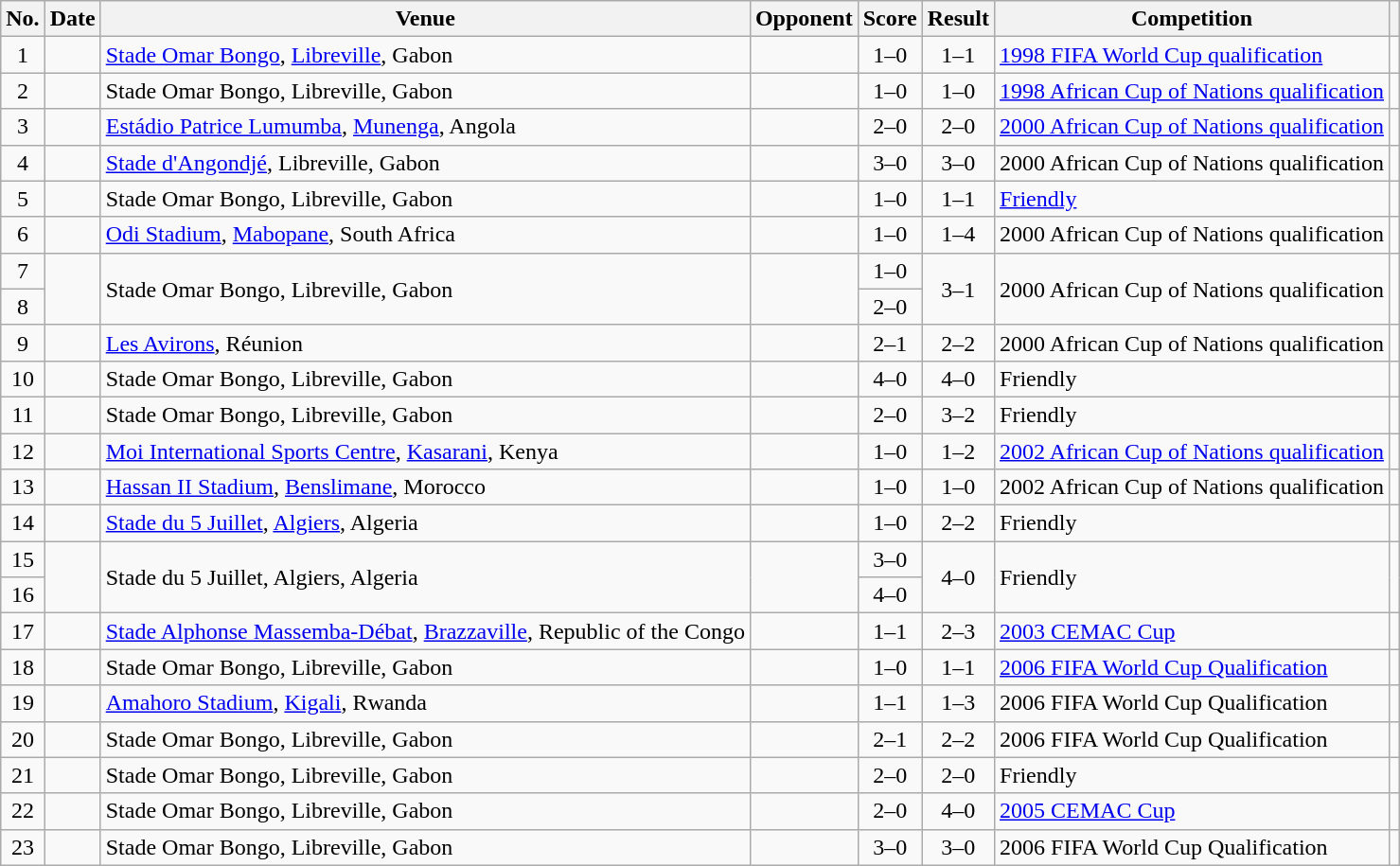<table class="wikitable sortable">
<tr>
<th scope="col">No.</th>
<th scope="col">Date</th>
<th scope="col">Venue</th>
<th scope="col">Opponent</th>
<th scope="col">Score</th>
<th scope="col">Result</th>
<th scope="col">Competition</th>
<th scope="col" class="unsortable"></th>
</tr>
<tr>
<td style="text-align:center">1</td>
<td></td>
<td><a href='#'>Stade Omar Bongo</a>, <a href='#'>Libreville</a>, Gabon</td>
<td></td>
<td style="text-align:center">1–0</td>
<td style="text-align:center">1–1</td>
<td><a href='#'>1998 FIFA World Cup qualification</a></td>
<td></td>
</tr>
<tr>
<td style="text-align:center">2</td>
<td></td>
<td>Stade Omar Bongo, Libreville, Gabon</td>
<td></td>
<td style="text-align:center">1–0</td>
<td style="text-align:center">1–0</td>
<td><a href='#'>1998 African Cup of Nations qualification</a></td>
<td></td>
</tr>
<tr>
<td style="text-align:center">3</td>
<td></td>
<td><a href='#'>Estádio Patrice Lumumba</a>, <a href='#'>Munenga</a>, Angola</td>
<td></td>
<td style="text-align:center">2–0</td>
<td style="text-align:center">2–0</td>
<td><a href='#'>2000 African Cup of Nations qualification</a></td>
<td></td>
</tr>
<tr>
<td style="text-align:center">4</td>
<td></td>
<td><a href='#'>Stade d'Angondjé</a>, Libreville, Gabon</td>
<td></td>
<td style="text-align:center">3–0</td>
<td style="text-align:center">3–0</td>
<td>2000 African Cup of Nations qualification</td>
<td></td>
</tr>
<tr>
<td style="text-align:center">5</td>
<td></td>
<td>Stade Omar Bongo, Libreville, Gabon</td>
<td></td>
<td style="text-align:center">1–0</td>
<td style="text-align:center">1–1</td>
<td><a href='#'>Friendly</a></td>
<td></td>
</tr>
<tr>
<td style="text-align:center">6</td>
<td></td>
<td><a href='#'>Odi Stadium</a>, <a href='#'>Mabopane</a>, South Africa</td>
<td></td>
<td style="text-align:center">1–0</td>
<td style="text-align:center">1–4</td>
<td>2000 African Cup of Nations qualification</td>
<td></td>
</tr>
<tr>
<td style="text-align:center">7</td>
<td rowspan="2"></td>
<td rowspan="2">Stade Omar Bongo, Libreville, Gabon</td>
<td rowspan="2"></td>
<td style="text-align:center">1–0</td>
<td rowspan="2" style="text-align:center">3–1</td>
<td rowspan="2">2000 African Cup of Nations qualification</td>
<td rowspan="2"></td>
</tr>
<tr>
<td style="text-align:center">8</td>
<td style="text-align:center">2–0</td>
</tr>
<tr>
<td style="text-align:center">9</td>
<td></td>
<td><a href='#'>Les Avirons</a>, Réunion</td>
<td></td>
<td style="text-align:center">2–1</td>
<td style="text-align:center">2–2</td>
<td>2000 African Cup of Nations qualification</td>
<td></td>
</tr>
<tr>
<td style="text-align:center">10</td>
<td></td>
<td>Stade Omar Bongo, Libreville, Gabon</td>
<td></td>
<td style="text-align:center">4–0</td>
<td style="text-align:center">4–0</td>
<td>Friendly</td>
<td></td>
</tr>
<tr>
<td style="text-align:center">11</td>
<td></td>
<td>Stade Omar Bongo, Libreville, Gabon</td>
<td></td>
<td style="text-align:center">2–0</td>
<td style="text-align:center">3–2</td>
<td>Friendly</td>
<td></td>
</tr>
<tr>
<td style="text-align:center">12</td>
<td></td>
<td><a href='#'>Moi International Sports Centre</a>, <a href='#'>Kasarani</a>, Kenya</td>
<td></td>
<td style="text-align:center">1–0</td>
<td style="text-align:center">1–2</td>
<td><a href='#'>2002 African Cup of Nations qualification</a></td>
<td></td>
</tr>
<tr>
<td style="text-align:center">13</td>
<td></td>
<td><a href='#'>Hassan II Stadium</a>, <a href='#'>Benslimane</a>, Morocco</td>
<td></td>
<td style="text-align:center">1–0</td>
<td style="text-align:center">1–0</td>
<td>2002 African Cup of Nations qualification</td>
<td></td>
</tr>
<tr>
<td style="text-align:center">14</td>
<td></td>
<td><a href='#'>Stade du 5 Juillet</a>, <a href='#'>Algiers</a>, Algeria</td>
<td></td>
<td style="text-align:center">1–0</td>
<td style="text-align:center">2–2</td>
<td>Friendly</td>
<td></td>
</tr>
<tr>
<td style="text-align:center">15</td>
<td rowspan="2"></td>
<td rowspan="2">Stade du 5 Juillet, Algiers, Algeria</td>
<td rowspan="2"></td>
<td style="text-align:center">3–0</td>
<td rowspan="2" style="text-align:center">4–0</td>
<td rowspan="2">Friendly</td>
<td rowspan="2"></td>
</tr>
<tr>
<td style="text-align:center">16</td>
<td style="text-align:center">4–0</td>
</tr>
<tr>
<td style="text-align:center">17</td>
<td></td>
<td><a href='#'>Stade Alphonse Massemba-Débat</a>, <a href='#'>Brazzaville</a>, Republic of the Congo</td>
<td></td>
<td style="text-align:center">1–1</td>
<td style="text-align:center">2–3</td>
<td><a href='#'>2003 CEMAC Cup</a></td>
<td></td>
</tr>
<tr>
<td style="text-align:center">18</td>
<td></td>
<td>Stade Omar Bongo, Libreville, Gabon</td>
<td></td>
<td style="text-align:center">1–0</td>
<td style="text-align:center">1–1</td>
<td><a href='#'>2006 FIFA World Cup Qualification</a></td>
<td></td>
</tr>
<tr>
<td style="text-align:center">19</td>
<td></td>
<td><a href='#'>Amahoro Stadium</a>, <a href='#'>Kigali</a>, Rwanda</td>
<td></td>
<td style="text-align:center">1–1</td>
<td style="text-align:center">1–3</td>
<td>2006 FIFA World Cup Qualification</td>
<td></td>
</tr>
<tr>
<td style="text-align:center">20</td>
<td></td>
<td>Stade Omar Bongo, Libreville, Gabon</td>
<td></td>
<td style="text-align:center">2–1</td>
<td style="text-align:center">2–2</td>
<td>2006 FIFA World Cup Qualification</td>
<td></td>
</tr>
<tr>
<td style="text-align:center">21</td>
<td></td>
<td>Stade Omar Bongo, Libreville, Gabon</td>
<td></td>
<td style="text-align:center">2–0</td>
<td style="text-align:center">2–0</td>
<td>Friendly</td>
<td></td>
</tr>
<tr>
<td style="text-align:center">22</td>
<td></td>
<td>Stade Omar Bongo, Libreville, Gabon</td>
<td></td>
<td style="text-align:center">2–0</td>
<td style="text-align:center">4–0</td>
<td><a href='#'>2005 CEMAC Cup</a></td>
<td></td>
</tr>
<tr>
<td style="text-align:center">23</td>
<td></td>
<td>Stade Omar Bongo, Libreville, Gabon</td>
<td></td>
<td style="text-align:center">3–0</td>
<td style="text-align:center">3–0</td>
<td>2006 FIFA World Cup Qualification</td>
<td></td>
</tr>
</table>
